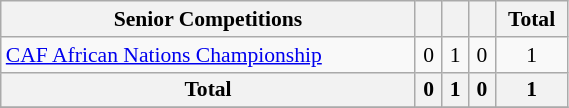<table class="wikitable" style="width:30%; font-size:90%; text-align:center">
<tr>
<th>Senior Competitions</th>
<th></th>
<th></th>
<th></th>
<th>Total</th>
</tr>
<tr>
<td align=left><a href='#'>CAF African Nations Championship</a></td>
<td>0</td>
<td>1</td>
<td>0</td>
<td>1</td>
</tr>
<tr>
<th>Total</th>
<th>0</th>
<th>1</th>
<th>0</th>
<th>1</th>
</tr>
<tr>
</tr>
</table>
